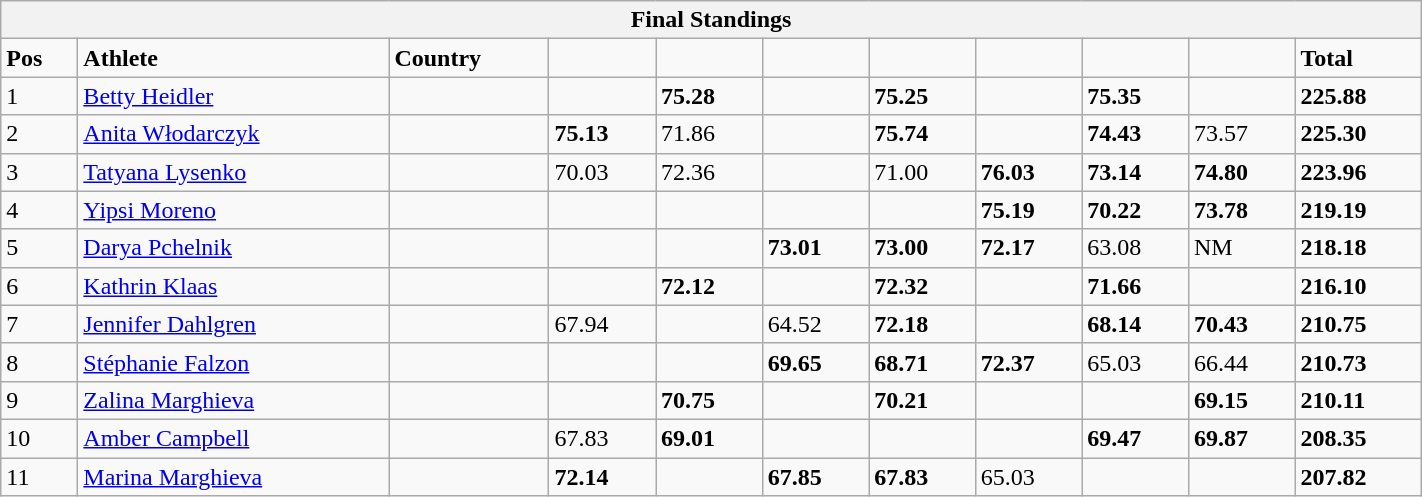<table class="wikitable collapsible" width="75%">
<tr>
<th colspan="11">Final Standings</th>
</tr>
<tr>
<td><strong>Pos</strong></td>
<td><strong>Athlete</strong></td>
<td><strong>Country</strong></td>
<td></td>
<td></td>
<td></td>
<td></td>
<td></td>
<td></td>
<td></td>
<td><strong>Total</strong></td>
</tr>
<tr>
<td>1</td>
<td><a href='#'>Betty Heidler</a></td>
<td></td>
<td></td>
<td><strong>75.28</strong></td>
<td></td>
<td><strong>75.25</strong></td>
<td></td>
<td><strong>75.35</strong></td>
<td></td>
<td><strong>225.88</strong></td>
</tr>
<tr>
<td>2</td>
<td><a href='#'>Anita Włodarczyk</a></td>
<td></td>
<td><strong>75.13</strong></td>
<td>71.86</td>
<td></td>
<td><strong>75.74</strong></td>
<td></td>
<td><strong>74.43</strong></td>
<td>73.57</td>
<td><strong>225.30</strong></td>
</tr>
<tr>
<td>3</td>
<td><a href='#'>Tatyana Lysenko</a></td>
<td></td>
<td>70.03</td>
<td>72.36</td>
<td></td>
<td>71.00</td>
<td><strong>76.03</strong></td>
<td><strong>73.14</strong></td>
<td><strong>74.80</strong></td>
<td><strong>223.96</strong></td>
</tr>
<tr>
<td>4</td>
<td><a href='#'>Yipsi Moreno</a></td>
<td></td>
<td></td>
<td></td>
<td></td>
<td></td>
<td><strong>75.19</strong></td>
<td><strong>70.22</strong></td>
<td><strong>73.78</strong></td>
<td><strong>219.19</strong></td>
</tr>
<tr>
<td>5</td>
<td><a href='#'>Darya Pchelnik</a></td>
<td></td>
<td></td>
<td></td>
<td><strong>73.01</strong></td>
<td><strong>73.00</strong></td>
<td><strong>72.17</strong></td>
<td>63.08</td>
<td>NM</td>
<td><strong>218.18</strong></td>
</tr>
<tr>
<td>6</td>
<td><a href='#'>Kathrin Klaas</a></td>
<td></td>
<td></td>
<td><strong>72.12</strong></td>
<td></td>
<td><strong>72.32</strong></td>
<td></td>
<td><strong>71.66</strong></td>
<td></td>
<td><strong>216.10</strong></td>
</tr>
<tr>
<td>7</td>
<td><a href='#'>Jennifer Dahlgren</a></td>
<td></td>
<td>67.94</td>
<td></td>
<td>64.52</td>
<td><strong>72.18</strong></td>
<td></td>
<td><strong>68.14</strong></td>
<td><strong>70.43</strong></td>
<td><strong>210.75</strong></td>
</tr>
<tr>
<td>8</td>
<td><a href='#'>Stéphanie Falzon</a></td>
<td></td>
<td></td>
<td></td>
<td><strong>69.65</strong></td>
<td><strong>68.71</strong></td>
<td><strong>72.37</strong></td>
<td>65.03</td>
<td>66.44</td>
<td><strong>210.73</strong></td>
</tr>
<tr>
<td>9</td>
<td><a href='#'>Zalina Marghieva</a></td>
<td></td>
<td></td>
<td><strong>70.75</strong></td>
<td></td>
<td><strong>70.21</strong></td>
<td></td>
<td></td>
<td><strong>69.15</strong></td>
<td><strong>210.11</strong></td>
</tr>
<tr>
<td>10</td>
<td><a href='#'>Amber Campbell</a></td>
<td></td>
<td>67.83</td>
<td><strong>69.01</strong></td>
<td></td>
<td></td>
<td></td>
<td><strong>69.47</strong></td>
<td><strong>69.87</strong></td>
<td><strong>208.35</strong></td>
</tr>
<tr>
<td>11</td>
<td><a href='#'>Marina Marghieva</a></td>
<td></td>
<td><strong>72.14</strong></td>
<td></td>
<td><strong>67.85</strong></td>
<td><strong>67.83</strong></td>
<td>65.03</td>
<td></td>
<td></td>
<td><strong>207.82</strong></td>
</tr>
</table>
